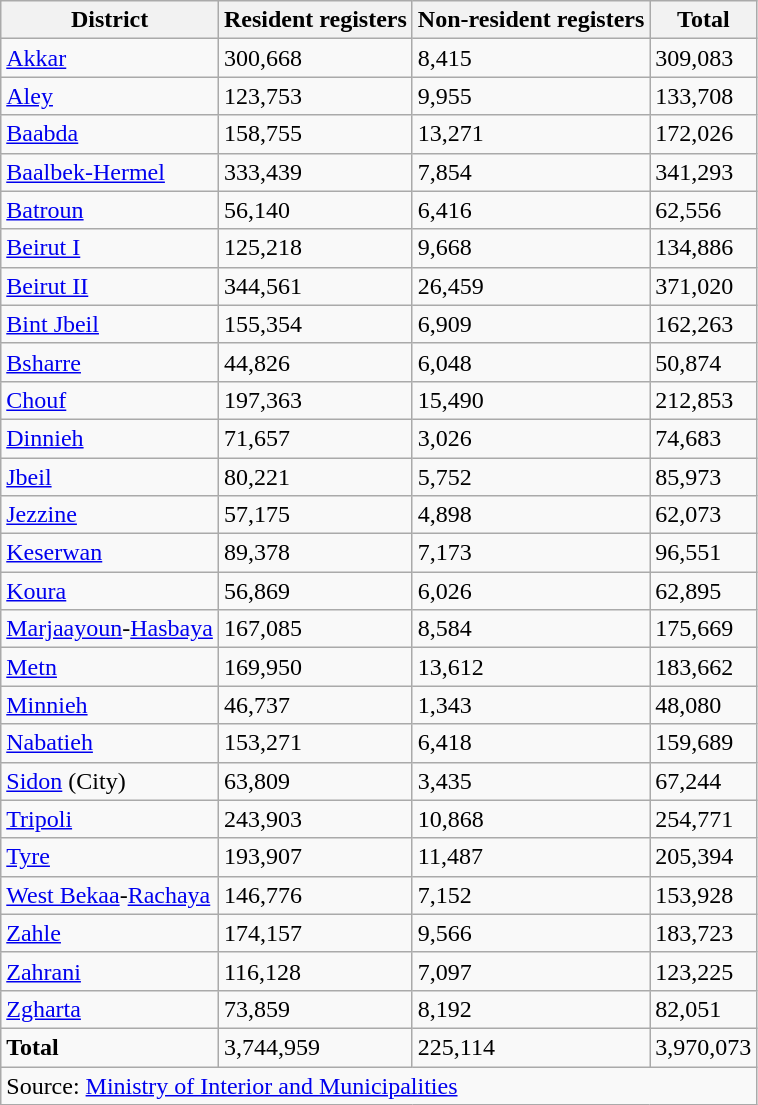<table class="wikitable sortable">
<tr>
<th>District</th>
<th>Resident registers</th>
<th>Non-resident registers</th>
<th>Total</th>
</tr>
<tr>
<td><a href='#'>Akkar</a></td>
<td>300,668</td>
<td>8,415</td>
<td>309,083</td>
</tr>
<tr>
<td><a href='#'>Aley</a></td>
<td>123,753</td>
<td>9,955</td>
<td>133,708</td>
</tr>
<tr>
<td><a href='#'>Baabda</a></td>
<td>158,755</td>
<td>13,271</td>
<td>172,026</td>
</tr>
<tr>
<td><a href='#'>Baalbek-Hermel</a></td>
<td>333,439</td>
<td>7,854</td>
<td>341,293</td>
</tr>
<tr>
<td><a href='#'>Batroun</a></td>
<td>56,140</td>
<td>6,416</td>
<td>62,556</td>
</tr>
<tr>
<td><a href='#'>Beirut I</a></td>
<td>125,218</td>
<td>9,668</td>
<td>134,886</td>
</tr>
<tr>
<td><a href='#'>Beirut II</a></td>
<td>344,561</td>
<td>26,459</td>
<td>371,020</td>
</tr>
<tr>
<td><a href='#'>Bint Jbeil</a></td>
<td>155,354</td>
<td>6,909</td>
<td>162,263</td>
</tr>
<tr>
<td><a href='#'>Bsharre</a></td>
<td>44,826</td>
<td>6,048</td>
<td>50,874</td>
</tr>
<tr>
<td><a href='#'>Chouf</a></td>
<td>197,363</td>
<td>15,490</td>
<td>212,853</td>
</tr>
<tr>
<td><a href='#'>Dinnieh</a></td>
<td>71,657</td>
<td>3,026</td>
<td>74,683</td>
</tr>
<tr>
<td><a href='#'>Jbeil</a></td>
<td>80,221</td>
<td>5,752</td>
<td>85,973</td>
</tr>
<tr>
<td><a href='#'>Jezzine</a></td>
<td>57,175</td>
<td>4,898</td>
<td>62,073</td>
</tr>
<tr>
<td><a href='#'>Keserwan</a></td>
<td>89,378</td>
<td>7,173</td>
<td>96,551</td>
</tr>
<tr>
<td><a href='#'>Koura</a></td>
<td>56,869</td>
<td>6,026</td>
<td>62,895</td>
</tr>
<tr>
<td><a href='#'>Marjaayoun</a>-<a href='#'>Hasbaya</a></td>
<td>167,085</td>
<td>8,584</td>
<td>175,669</td>
</tr>
<tr>
<td><a href='#'>Metn</a></td>
<td>169,950</td>
<td>13,612</td>
<td>183,662</td>
</tr>
<tr>
<td><a href='#'>Minnieh</a></td>
<td>46,737</td>
<td>1,343</td>
<td>48,080</td>
</tr>
<tr>
<td><a href='#'>Nabatieh</a></td>
<td>153,271</td>
<td>6,418</td>
<td>159,689</td>
</tr>
<tr>
<td><a href='#'>Sidon</a> (City)</td>
<td>63,809</td>
<td>3,435</td>
<td>67,244</td>
</tr>
<tr>
<td><a href='#'>Tripoli</a></td>
<td>243,903</td>
<td>10,868</td>
<td>254,771</td>
</tr>
<tr>
<td><a href='#'>Tyre</a></td>
<td>193,907</td>
<td>11,487</td>
<td>205,394</td>
</tr>
<tr>
<td><a href='#'>West Bekaa</a>-<a href='#'>Rachaya</a></td>
<td>146,776</td>
<td>7,152</td>
<td>153,928</td>
</tr>
<tr>
<td><a href='#'>Zahle</a></td>
<td>174,157</td>
<td>9,566</td>
<td>183,723</td>
</tr>
<tr>
<td><a href='#'>Zahrani</a></td>
<td>116,128</td>
<td>7,097</td>
<td>123,225</td>
</tr>
<tr>
<td><a href='#'>Zgharta</a></td>
<td>73,859</td>
<td>8,192</td>
<td>82,051</td>
</tr>
<tr>
<td><strong>Total</strong></td>
<td>3,744,959</td>
<td>225,114</td>
<td>3,970,073</td>
</tr>
<tr>
<td colspan="4">Source: <a href='#'>Ministry of Interior and Municipalities</a></td>
</tr>
</table>
